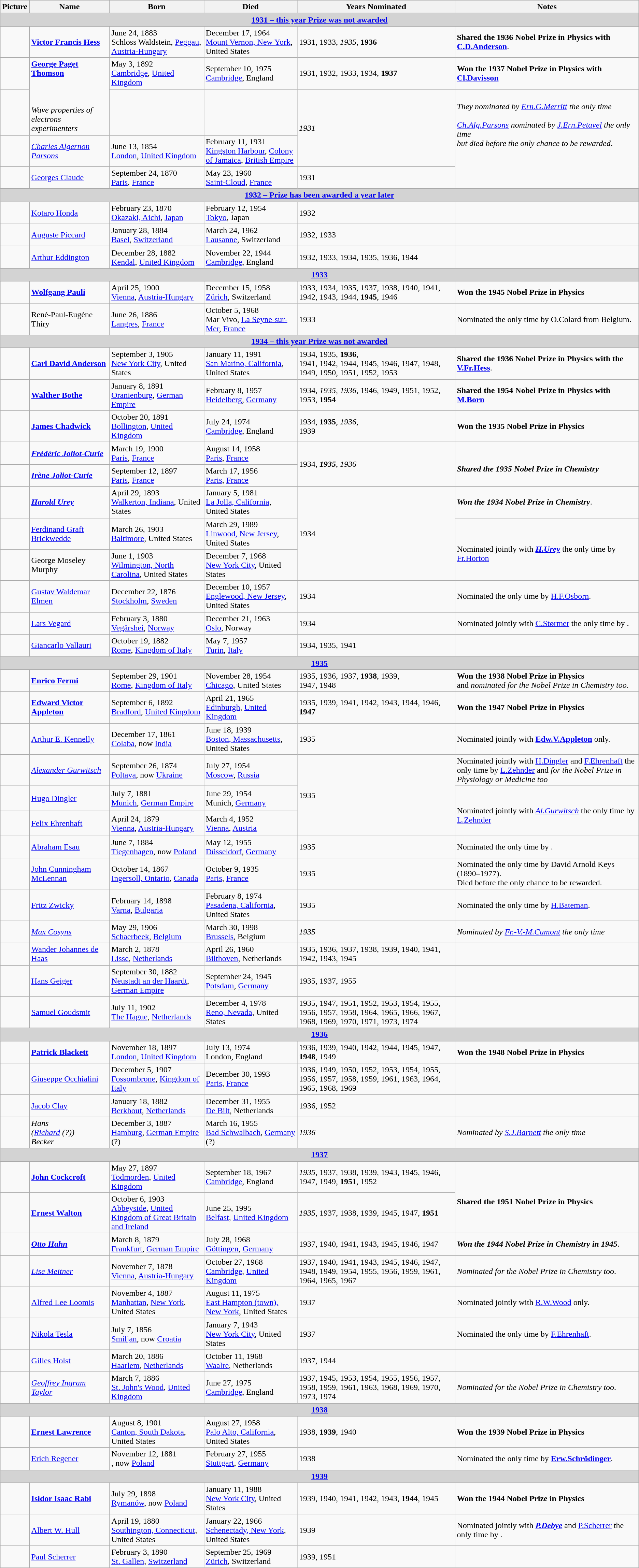<table class="wikitable sortable">
<tr>
<th>Picture</th>
<th>Name</th>
<th>Born</th>
<th>Died</th>
<th>Years Nominated</th>
<th>Notes</th>
</tr>
<tr id="1931">
<td colspan=6 align=center style="background:lightgray;white-space:nowrap"><strong><a href='#'>1931 – this year Prize was not awarded</a></strong></td>
</tr>
<tr>
<td></td>
<td><strong><a href='#'>Victor Francis Hess</a></strong></td>
<td>June 24, 1883<br>Schloss Waldstein, <a href='#'>Peggau</a>, <a href='#'>Austria-Hungary</a></td>
<td>December 17, 1964<br><a href='#'>Mount Vernon, New York</a>, United States</td>
<td>1931, 1933, <em>1935</em>, <strong>1936</strong></td>
<td><strong>Shared the 1936 Nobel Prize in Physics with <a href='#'>C.D.Anderson</a></strong>.</td>
</tr>
<tr>
<td></td>
<td rowspan=2><strong><a href='#'>George Paget Thomson</a></strong><br><br><br><br><em>Wave properties of electrons experimenters</em></td>
<td>May 3, 1892<br><a href='#'>Cambridge</a>, <a href='#'>United Kingdom</a></td>
<td>September 10, 1975<br><a href='#'>Cambridge</a>, England</td>
<td>1931, 1932, 1933, 1934, <strong>1937</strong></td>
<td><strong>Won the 1937 Nobel Prize in Physics with <a href='#'>Cl.Davisson</a></strong></td>
</tr>
<tr>
<td></td>
<td></td>
<td></td>
<td rowspan=2><em>1931</em></td>
<td rowspan=3><em>They nominated by <a href='#'>Ern.G.Merritt</a> the only time<br><br><a href='#'>Ch.Alg.Parsons</a> nominated by <a href='#'>J.Ern.Petavel</a> the only time<br>but died before the only chance to be rewarded</em>.<br><br><br><br></td>
</tr>
<tr>
<td></td>
<td><em><a href='#'>Charles Algernon Parsons</a></em></td>
<td>June 13, 1854<br><a href='#'>London</a>, <a href='#'>United Kingdom</a></td>
<td>February 11, 1931<br><a href='#'>Kingston Harbour</a>, <a href='#'>Colony of Jamaica</a>, <a href='#'>British Empire</a></td>
</tr>
<tr>
<td></td>
<td><a href='#'>Georges Claude</a></td>
<td>September 24, 1870<br><a href='#'>Paris</a>, <a href='#'>France</a></td>
<td>May 23, 1960<br><a href='#'>Saint-Cloud</a>, <a href='#'>France</a></td>
<td>1931</td>
</tr>
<tr id="1932">
<td colspan=6 align=center style="background:lightgray;white-space:nowrap"><strong><a href='#'>1932 – Prize has been awarded a year later</a></strong></td>
</tr>
<tr>
<td></td>
<td><a href='#'>Kotaro Honda</a></td>
<td>February 23, 1870<br><a href='#'>Okazaki, Aichi</a>, <a href='#'>Japan</a></td>
<td>February 12, 1954<br><a href='#'>Tokyo</a>, Japan</td>
<td>1932</td>
<td></td>
</tr>
<tr>
<td></td>
<td><a href='#'>Auguste Piccard</a></td>
<td>January 28, 1884<br><a href='#'>Basel</a>, <a href='#'>Switzerland</a></td>
<td>March 24, 1962<br><a href='#'>Lausanne</a>, Switzerland</td>
<td>1932, 1933</td>
<td></td>
</tr>
<tr>
<td></td>
<td><a href='#'>Arthur Eddington</a></td>
<td>December 28, 1882<br><a href='#'>Kendal</a>, <a href='#'>United Kingdom</a></td>
<td>November 22, 1944<br><a href='#'>Cambridge</a>, England</td>
<td>1932, 1933, 1934, 1935, 1936, 1944</td>
<td></td>
</tr>
<tr id="1933">
<td colspan=6 align=center style="background:lightgray;white-space:nowrap"><strong><a href='#'>1933</a></strong></td>
</tr>
<tr>
<td></td>
<td><strong><a href='#'>Wolfgang Pauli</a></strong></td>
<td>April 25, 1900<br><a href='#'>Vienna</a>, <a href='#'>Austria-Hungary</a></td>
<td>December 15, 1958<br><a href='#'>Zürich</a>, Switzerland</td>
<td>1933, 1934, 1935, 1937, 1938, 1940, 1941, 1942, 1943, 1944, <strong>1945</strong>, 1946</td>
<td><strong>Won the 1945 Nobel Prize in Physics</strong></td>
</tr>
<tr>
<td></td>
<td>René-Paul-Eugène Thiry</td>
<td>June 26, 1886<br><a href='#'>Langres</a>, <a href='#'>France</a></td>
<td>October 5, 1968<br>Mar Vivo, <a href='#'>La Seyne-sur-Mer</a>, <a href='#'>France</a></td>
<td>1933</td>
<td>Nominated the only time by O.Colard from Belgium.</td>
</tr>
<tr id="1934">
<td colspan=6 align=center style="background:lightgray;white-space:nowrap"><strong><a href='#'>1934 – this year Prize was not awarded</a></strong></td>
</tr>
<tr>
<td></td>
<td><strong><a href='#'>Carl David Anderson</a></strong></td>
<td>September 3, 1905<br><a href='#'>New York City</a>, United States</td>
<td>January 11, 1991<br><a href='#'>San Marino, California</a>, United States</td>
<td>1934, 1935, <strong>1936</strong>,<br>1941, 1942, 1944, 1945, 1946, 1947, 1948, 1949, 1950, 1951, 1952, 1953</td>
<td><strong>Shared the 1936 Nobel Prize in Physics with the <a href='#'>V.Fr.Hess</a></strong>.</td>
</tr>
<tr>
<td></td>
<td><strong><a href='#'>Walther Bothe</a></strong></td>
<td>January 8, 1891<br><a href='#'>Oranienburg</a>, <a href='#'>German Empire</a></td>
<td>February 8, 1957<br><a href='#'>Heidelberg</a>, <a href='#'>Germany</a></td>
<td>1934, <em>1935, 1936</em>, 1946, 1949, 1951, 1952, 1953, <strong>1954</strong></td>
<td><strong>Shared the 1954 Nobel Prize in Physics with <a href='#'>M.Born</a></strong></td>
</tr>
<tr>
<td></td>
<td><strong><a href='#'>James Chadwick</a></strong></td>
<td>October 20, 1891<br><a href='#'>Bollington</a>, <a href='#'>United Kingdom</a></td>
<td>July 24, 1974<br><a href='#'>Cambridge</a>, England</td>
<td>1934, <strong>1935</strong>, <em>1936</em>,<br>1939</td>
<td><strong>Won the 1935 Nobel Prize in Physics</strong></td>
</tr>
<tr>
<td></td>
<td><strong><em><a href='#'>Frédéric Joliot-Curie</a></em></strong></td>
<td>March 19, 1900<br><a href='#'>Paris</a>, <a href='#'>France</a></td>
<td>August 14, 1958<br><a href='#'>Paris</a>, <a href='#'>France</a></td>
<td rowspan=2>1934, <strong><em>1935</em></strong>, <em>1936</em></td>
<td rowspan=2><br><br><strong><em>Shared the 1935 Nobel Prize in Chemistry</em></strong><br><br></td>
</tr>
<tr>
<td></td>
<td><strong><em><a href='#'>Irène Joliot-Curie</a></em></strong></td>
<td>September 12, 1897<br><a href='#'>Paris</a>, <a href='#'>France</a></td>
<td>March 17, 1956<br><a href='#'>Paris</a>, <a href='#'>France</a></td>
</tr>
<tr>
<td></td>
<td><strong><em><a href='#'>Harold Urey</a></em></strong></td>
<td>April 29, 1893<br><a href='#'>Walkerton, Indiana</a>, United States</td>
<td>January 5, 1981<br><a href='#'>La Jolla, California</a>, United States</td>
<td rowspan=3>1934</td>
<td><strong><em>Won the 1934 Nobel Prize in Chemistry</em></strong>.</td>
</tr>
<tr>
<td></td>
<td><a href='#'>Ferdinand Graft Brickwedde</a></td>
<td>March 26, 1903<br><a href='#'>Baltimore</a>, United States</td>
<td>March 29, 1989<br><a href='#'>Linwood, New Jersey</a>, United States</td>
<td rowspan=2><br><br>Nominated jointly with <strong><em><a href='#'>H.Urey</a></em></strong> the only time by <a href='#'>Fr.Horton</a><br><br></td>
</tr>
<tr>
<td></td>
<td>George Moseley Murphy</td>
<td>June 1, 1903<br><a href='#'>Wilmington, North Carolina</a>, United States</td>
<td>December 7, 1968<br><a href='#'>New York City</a>, United States</td>
</tr>
<tr>
<td></td>
<td><a href='#'>Gustav Waldemar Elmen</a></td>
<td>December 22, 1876<br><a href='#'>Stockholm</a>, <a href='#'>Sweden</a></td>
<td>December 10, 1957<br><a href='#'>Englewood, New Jersey</a>, United States</td>
<td>1934</td>
<td>Nominated the only time by <a href='#'>H.F.Osborn</a>.</td>
</tr>
<tr>
<td></td>
<td><a href='#'>Lars Vegard</a></td>
<td>February 3, 1880<br><a href='#'>Vegårshei</a>, <a href='#'>Norway</a></td>
<td>December 21, 1963<br><a href='#'>Oslo</a>, Norway</td>
<td>1934</td>
<td>Nominated jointly with <a href='#'>C.Størmer</a> the only time by .</td>
</tr>
<tr>
<td></td>
<td><a href='#'>Giancarlo Vallauri</a></td>
<td>October 19, 1882<br><a href='#'>Rome</a>, <a href='#'>Kingdom of Italy</a></td>
<td>May 7, 1957<br><a href='#'>Turin</a>, <a href='#'>Italy</a></td>
<td>1934, 1935, 1941</td>
<td></td>
</tr>
<tr id="1935">
<td colspan=6 align=center style="background:lightgray;white-space:nowrap"><strong><a href='#'>1935</a></strong></td>
</tr>
<tr>
<td></td>
<td><strong><a href='#'>Enrico Fermi</a></strong></td>
<td>September 29, 1901<br><a href='#'>Rome</a>, <a href='#'>Kingdom of Italy</a></td>
<td>November 28, 1954<br><a href='#'>Chicago</a>, United States</td>
<td>1935, 1936, 1937, <strong>1938</strong>, 1939,<br>1947, 1948</td>
<td><strong>Won the 1938 Nobel Prize in Physics</strong><br>and <em>nominated for the Nobel Prize in Chemistry too</em>.</td>
</tr>
<tr>
<td></td>
<td><strong><a href='#'>Edward Victor Appleton</a></strong></td>
<td>September 6, 1892<br><a href='#'>Bradford</a>, <a href='#'>United Kingdom</a></td>
<td>April 21, 1965<br><a href='#'>Edinburgh</a>, <a href='#'>United Kingdom</a></td>
<td>1935, 1939, 1941, 1942, 1943, 1944, 1946, <strong>1947</strong></td>
<td><strong>Won the 1947 Nobel Prize in Physics</strong></td>
</tr>
<tr>
<td></td>
<td><a href='#'>Arthur E. Kennelly</a></td>
<td>December 17, 1861<br><a href='#'>Colaba</a>, now <a href='#'>India</a></td>
<td>June 18, 1939<br><a href='#'>Boston, Massachusetts</a>, United States</td>
<td>1935</td>
<td>Nominated jointly with <strong><a href='#'>Edw.V.Appleton</a></strong> only.</td>
</tr>
<tr>
<td></td>
<td><em><a href='#'>Alexander Gurwitsch</a></em></td>
<td>September 26, 1874<br><a href='#'>Poltava</a>, now <a href='#'>Ukraine</a></td>
<td>July 27, 1954<br><a href='#'>Moscow</a>, <a href='#'>Russia</a></td>
<td rowspan=3>1935</td>
<td>Nominated jointly with <a href='#'>H.Dingler</a> and <a href='#'>F.Ehrenhaft</a> the only time by <a href='#'>L.Zehnder</a> and <em>for the Nobel Prize in Physiology or Medicine too</em></td>
</tr>
<tr>
<td></td>
<td><a href='#'>Hugo Dingler</a></td>
<td>July 7, 1881<br><a href='#'>Munich</a>, <a href='#'>German Empire</a></td>
<td>June 29, 1954<br>Munich, <a href='#'>Germany</a></td>
<td rowspan=2><br><br>Nominated jointly with <em><a href='#'>Al.Gurwitsch</a></em> the only time by <a href='#'>L.Zehnder</a><br><br></td>
</tr>
<tr>
<td></td>
<td><a href='#'>Felix Ehrenhaft</a></td>
<td>April 24, 1879<br><a href='#'>Vienna</a>, <a href='#'>Austria-Hungary</a></td>
<td>March 4, 1952<br><a href='#'>Vienna</a>, <a href='#'>Austria</a></td>
</tr>
<tr>
<td></td>
<td><a href='#'>Abraham Esau</a></td>
<td>June 7, 1884<br><a href='#'>Tiegenhagen</a>, now <a href='#'>Poland</a></td>
<td>May 12, 1955<br><a href='#'>Düsseldorf</a>, <a href='#'>Germany</a></td>
<td>1935</td>
<td>Nominated the only time by .</td>
</tr>
<tr>
<td></td>
<td><a href='#'>John Cunningham McLennan</a></td>
<td>October 14, 1867<br><a href='#'>Ingersoll, Ontario</a>, <a href='#'>Canada</a></td>
<td>October 9, 1935<br><a href='#'>Paris</a>, <a href='#'>France</a></td>
<td>1935</td>
<td>Nominated the only time by David Arnold Keys (1890–1977).<br>Died before the only chance to be rewarded.</td>
</tr>
<tr>
<td></td>
<td><a href='#'>Fritz Zwicky</a></td>
<td>February 14, 1898<br><a href='#'>Varna</a>, <a href='#'>Bulgaria</a></td>
<td>February 8, 1974<br><a href='#'>Pasadena, California</a>, United States</td>
<td>1935</td>
<td>Nominated the only time by <a href='#'>H.Bateman</a>.</td>
</tr>
<tr>
<td></td>
<td><em><a href='#'>Max Cosyns</a></em></td>
<td>May 29, 1906<br><a href='#'>Schaerbeek</a>, <a href='#'>Belgium</a></td>
<td>March 30, 1998<br><a href='#'>Brussels</a>, Belgium</td>
<td><em>1935</em></td>
<td><em>Nominated by <a href='#'>Fr.-V.-M.Cumont</a> the only time</em></td>
</tr>
<tr>
<td></td>
<td><a href='#'>Wander Johannes de Haas</a></td>
<td>March 2, 1878<br><a href='#'>Lisse</a>, <a href='#'>Netherlands</a></td>
<td>April 26, 1960<br><a href='#'>Bilthoven</a>, Netherlands</td>
<td>1935, 1936, 1937, 1938, 1939, 1940, 1941, 1942, 1943, 1945</td>
<td></td>
</tr>
<tr>
<td></td>
<td><a href='#'>Hans Geiger</a></td>
<td>September 30, 1882<br><a href='#'>Neustadt an der Haardt</a>, <a href='#'>German Empire</a></td>
<td>September 24, 1945<br><a href='#'>Potsdam</a>, <a href='#'>Germany</a></td>
<td>1935, 1937, 1955</td>
<td></td>
</tr>
<tr>
<td></td>
<td><a href='#'>Samuel Goudsmit</a></td>
<td>July 11, 1902<br><a href='#'>The Hague</a>, <a href='#'>Netherlands</a></td>
<td>December 4, 1978<br><a href='#'>Reno, Nevada</a>, United States</td>
<td>1935, 1947, 1951, 1952, 1953, 1954, 1955, 1956, 1957, 1958, 1964, 1965, 1966, 1967, 1968, 1969, 1970, 1971, 1973, 1974</td>
<td></td>
</tr>
<tr id="1936">
<td colspan=6 align=center style="background:lightgray;white-space:nowrap"><strong><a href='#'>1936</a></strong></td>
</tr>
<tr>
<td></td>
<td><strong><a href='#'>Patrick Blackett</a></strong></td>
<td>November 18, 1897<br><a href='#'>London</a>, <a href='#'>United Kingdom</a></td>
<td>July 13, 1974<br>London, England</td>
<td>1936, 1939, 1940, 1942, 1944, 1945, 1947, <strong>1948</strong>, 1949</td>
<td><strong>Won the 1948 Nobel Prize in Physics</strong></td>
</tr>
<tr>
<td></td>
<td><a href='#'>Giuseppe Occhialini</a></td>
<td>December 5, 1907<br><a href='#'>Fossombrone</a>, <a href='#'>Kingdom of Italy</a></td>
<td>December 30, 1993<br><a href='#'>Paris</a>, <a href='#'>France</a></td>
<td>1936, 1949, 1950, 1952, 1953, 1954, 1955, 1956, 1957, 1958, 1959, 1961, 1963, 1964, 1965, 1968, 1969</td>
<td></td>
</tr>
<tr>
<td></td>
<td><a href='#'>Jacob Clay</a></td>
<td>January 18, 1882<br><a href='#'>Berkhout</a>, <a href='#'>Netherlands</a></td>
<td>December 31, 1955<br><a href='#'>De Bilt</a>, Netherlands</td>
<td>1936, 1952</td>
<td></td>
</tr>
<tr>
<td></td>
<td><em>Hans<br>(<a href='#'>Richard</a> (?))<br>Becker</em></td>
<td>December 3, 1887<br><a href='#'>Hamburg</a>, <a href='#'>German Empire</a> (?)</td>
<td>March 16, 1955<br><a href='#'>Bad Schwalbach</a>, <a href='#'>Germany</a> (?)</td>
<td><em>1936</em></td>
<td><em>Nominated by <a href='#'>S.J.Barnett</a> the only time</em></td>
</tr>
<tr id="1937">
<td colspan=6 align=center style="background:lightgray;white-space:nowrap"><strong><a href='#'>1937</a></strong></td>
</tr>
<tr>
<td></td>
<td><strong><a href='#'>John Cockcroft</a></strong></td>
<td>May 27, 1897<br><a href='#'>Todmorden</a>, <a href='#'>United Kingdom</a></td>
<td>September 18, 1967<br><a href='#'>Cambridge</a>, England</td>
<td><em>1935</em>, 1937, 1938, 1939, 1943, 1945, 1946, 1947, 1949, <strong>1951</strong>, 1952</td>
<td rowspan=2><br><br><strong>Shared the 1951 Nobel Prize in Physics</strong><br><br></td>
</tr>
<tr>
<td></td>
<td><strong><a href='#'>Ernest Walton</a></strong></td>
<td>October 6, 1903<br><a href='#'>Abbeyside</a>, <a href='#'>United Kingdom of Great Britain and Ireland</a></td>
<td>June 25, 1995<br><a href='#'>Belfast</a>, <a href='#'>United Kingdom</a></td>
<td><em>1935</em>, 1937, 1938, 1939, 1945, 1947, <strong>1951</strong></td>
</tr>
<tr>
<td></td>
<td><strong><em><a href='#'>Otto Hahn</a></em></strong></td>
<td>March 8, 1879<br><a href='#'>Frankfurt</a>, <a href='#'>German Empire</a></td>
<td>July 28, 1968<br><a href='#'>Göttingen</a>, <a href='#'>Germany</a></td>
<td>1937, 1940, 1941, 1943, 1945, 1946, 1947</td>
<td><strong><em>Won the 1944 Nobel Prize in Chemistry in 1945</em></strong>.</td>
</tr>
<tr>
<td></td>
<td><em><a href='#'>Lise Meitner</a></em></td>
<td>November 7, 1878<br><a href='#'>Vienna</a>, <a href='#'>Austria-Hungary</a></td>
<td>October 27, 1968<br><a href='#'>Cambridge</a>, <a href='#'>United Kingdom</a></td>
<td>1937, 1940, 1941, 1943, 1945, 1946, 1947, 1948, 1949, 1954, 1955, 1956, 1959, 1961, 1964, 1965, 1967</td>
<td><em>Nominated for the Nobel Prize in Chemistry too</em>.</td>
</tr>
<tr>
<td></td>
<td><a href='#'>Alfred Lee Loomis</a></td>
<td>November 4, 1887<br><a href='#'>Manhattan</a>, <a href='#'>New York</a>, United States</td>
<td>August 11, 1975<br><a href='#'>East Hampton (town), New York</a>, United States</td>
<td>1937</td>
<td>Nominated jointly with <a href='#'>R.W.Wood</a> only.</td>
</tr>
<tr>
<td></td>
<td><a href='#'>Nikola Tesla</a></td>
<td>July 7, 1856<br><a href='#'>Smiljan</a>, now <a href='#'>Croatia</a></td>
<td>January 7, 1943<br><a href='#'>New York City</a>, United States</td>
<td>1937</td>
<td>Nominated the only time by <a href='#'>F.Ehrenhaft</a>.</td>
</tr>
<tr>
<td></td>
<td><a href='#'>Gilles Holst</a></td>
<td>March 20, 1886<br><a href='#'>Haarlem</a>, <a href='#'>Netherlands</a></td>
<td>October 11, 1968<br><a href='#'>Waalre</a>, Netherlands</td>
<td>1937, 1944</td>
<td></td>
</tr>
<tr>
<td></td>
<td><em><a href='#'>Geoffrey Ingram Taylor</a></em></td>
<td>March 7, 1886<br><a href='#'>St. John's Wood</a>, <a href='#'>United Kingdom</a></td>
<td>June 27, 1975<br><a href='#'>Cambridge</a>, England</td>
<td>1937, 1945, 1953, 1954, 1955, 1956, 1957, 1958, 1959, 1961, 1963, 1968, 1969, 1970, 1973, 1974</td>
<td><em>Nominated for the Nobel Prize in Chemistry too</em>.</td>
</tr>
<tr id="1938">
<td colspan=6 align=center style="background:lightgray;white-space:nowrap"><strong><a href='#'>1938</a></strong></td>
</tr>
<tr>
<td></td>
<td><strong><a href='#'>Ernest Lawrence</a></strong></td>
<td>August 8, 1901<br><a href='#'>Canton, South Dakota</a>, United States</td>
<td>August 27, 1958<br><a href='#'>Palo Alto, California</a>, United States</td>
<td>1938, <strong>1939</strong>, 1940</td>
<td><strong>Won the 1939 Nobel Prize in Physics</strong></td>
</tr>
<tr>
<td></td>
<td><a href='#'>Erich Regener</a></td>
<td>November 12, 1881<br>, now <a href='#'>Poland</a></td>
<td>February 27, 1955<br><a href='#'>Stuttgart</a>, <a href='#'>Germany</a></td>
<td>1938</td>
<td>Nominated the only time by <strong><a href='#'>Erw.Schrödinger</a></strong>.</td>
</tr>
<tr id="1939">
<td colspan=6 align=center style="background:lightgray;white-space:nowrap"><strong><a href='#'>1939</a></strong></td>
</tr>
<tr>
<td></td>
<td><strong><a href='#'>Isidor Isaac Rabi</a></strong></td>
<td>July 29, 1898<br><a href='#'>Rymanów</a>, now <a href='#'>Poland</a></td>
<td>January 11, 1988<br><a href='#'>New York City</a>, United States</td>
<td>1939, 1940, 1941, 1942, 1943, <strong>1944</strong>, 1945</td>
<td><strong>Won the 1944 Nobel Prize in Physics</strong></td>
</tr>
<tr>
<td></td>
<td><a href='#'>Albert W. Hull</a></td>
<td>April 19, 1880<br><a href='#'>Southington, Connecticut</a>, United States</td>
<td>January 22, 1966<br><a href='#'>Schenectady, New York</a>, United States</td>
<td>1939</td>
<td>Nominated jointly with <strong><em><a href='#'>P.Debye</a></em></strong> and <a href='#'>P.Scherrer</a> the only time by .</td>
</tr>
<tr>
<td></td>
<td><a href='#'>Paul Scherrer</a></td>
<td>February 3, 1890<br><a href='#'>St. Gallen</a>, <a href='#'>Switzerland</a></td>
<td>September 25, 1969<br><a href='#'>Zürich</a>, Switzerland</td>
<td>1939, 1951</td>
<td></td>
</tr>
</table>
